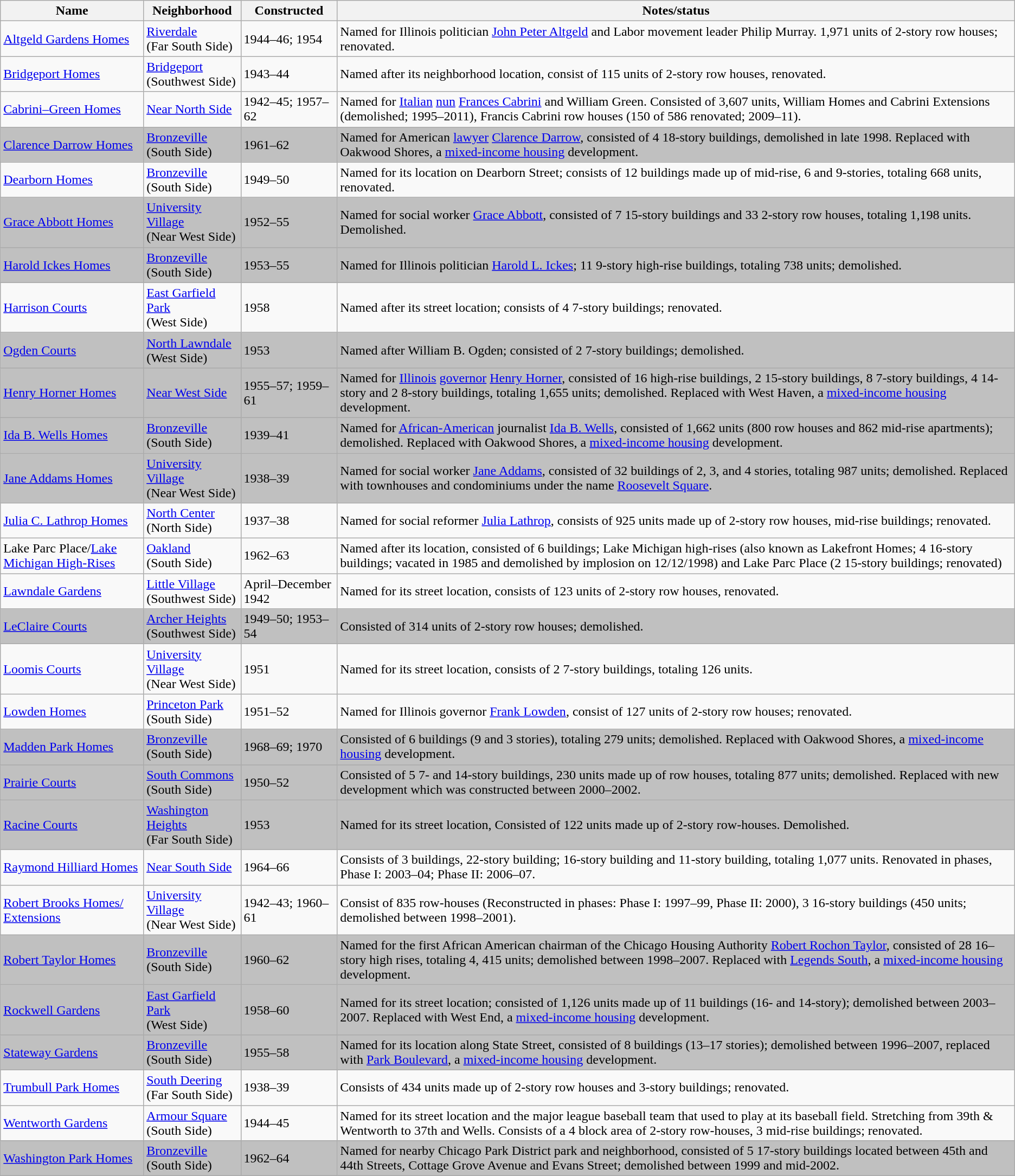<table class="wikitable">
<tr>
<th>Name</th>
<th>Neighborhood</th>
<th>Constructed</th>
<th>Notes/status</th>
</tr>
<tr>
<td><a href='#'>Altgeld Gardens Homes</a></td>
<td><a href='#'>Riverdale</a><br>(Far South Side)</td>
<td>1944–46; 1954</td>
<td>Named for Illinois politician <a href='#'>John Peter Altgeld</a> and Labor movement leader Philip Murray. 1,971 units of 2-story row houses; renovated.</td>
</tr>
<tr>
<td><a href='#'>Bridgeport Homes</a></td>
<td><a href='#'>Bridgeport</a><br>(Southwest Side)</td>
<td>1943–44</td>
<td>Named after its neighborhood location, consist of 115 units of 2-story row houses, renovated.</td>
</tr>
<tr>
<td><a href='#'>Cabrini–Green Homes</a></td>
<td><a href='#'>Near North Side</a></td>
<td>1942–45; 1957–62</td>
<td>Named for <a href='#'>Italian</a> <a href='#'>nun</a> <a href='#'>Frances Cabrini</a> and William Green. Consisted of 3,607 units, William Homes and Cabrini Extensions (demolished; 1995–2011), Francis Cabrini row houses (150 of 586 renovated; 2009–11).</td>
</tr>
<tr bgcolor=silver>
<td><a href='#'>Clarence Darrow Homes</a></td>
<td><a href='#'>Bronzeville</a><br>(South Side)</td>
<td>1961–62</td>
<td>Named for American <a href='#'>lawyer</a> <a href='#'>Clarence Darrow</a>, consisted of 4 18-story buildings, demolished in late 1998. Replaced with Oakwood Shores, a <a href='#'>mixed-income housing</a> development.</td>
</tr>
<tr>
<td><a href='#'>Dearborn Homes</a></td>
<td><a href='#'>Bronzeville</a><br>(South Side)</td>
<td>1949–50</td>
<td>Named for its location on Dearborn Street; consists of 12 buildings made up of mid-rise, 6 and 9-stories, totaling 668 units, renovated.</td>
</tr>
<tr bgcolor=silver>
<td><a href='#'>Grace Abbott Homes</a></td>
<td><a href='#'>University Village</a><br>(Near West Side)</td>
<td>1952–55</td>
<td>Named for social worker <a href='#'>Grace Abbott</a>, consisted of 7 15-story buildings and 33 2-story row houses, totaling 1,198 units. Demolished.</td>
</tr>
<tr bgcolor=silver>
<td><a href='#'>Harold Ickes Homes</a></td>
<td><a href='#'>Bronzeville</a><br>(South Side)</td>
<td>1953–55</td>
<td>Named for Illinois politician <a href='#'>Harold L. Ickes</a>; 11 9-story high-rise buildings, totaling 738 units; demolished.</td>
</tr>
<tr>
<td><a href='#'>Harrison Courts</a></td>
<td><a href='#'>East Garfield Park</a><br>(West Side)</td>
<td>1958</td>
<td>Named after its street location; consists of 4 7-story buildings; renovated.</td>
</tr>
<tr bgcolor=silver>
<td><a href='#'>Ogden Courts</a></td>
<td><a href='#'>North Lawndale</a><br>(West Side)</td>
<td>1953</td>
<td>Named after William B. Ogden; consisted of 2 7-story buildings; demolished.</td>
</tr>
<tr bgcolor=silver>
<td><a href='#'>Henry Horner Homes</a></td>
<td><a href='#'>Near West Side</a></td>
<td>1955–57; 1959–61</td>
<td>Named for <a href='#'>Illinois</a> <a href='#'>governor</a> <a href='#'>Henry Horner</a>, consisted of 16 high-rise buildings, 2 15-story buildings, 8 7-story buildings, 4 14-story and 2 8-story buildings, totaling 1,655 units; demolished. Replaced with West Haven, a <a href='#'>mixed-income housing</a> development.</td>
</tr>
<tr bgcolor=silver>
<td><a href='#'>Ida B. Wells Homes</a></td>
<td><a href='#'>Bronzeville</a><br>(South Side)</td>
<td>1939–41</td>
<td>Named for <a href='#'>African-American</a> journalist <a href='#'>Ida B. Wells</a>, consisted of 1,662 units (800 row houses and 862 mid-rise apartments); demolished. Replaced with Oakwood Shores, a <a href='#'>mixed-income housing</a> development.</td>
</tr>
<tr bgcolor=silver>
<td><a href='#'>Jane Addams Homes</a></td>
<td><a href='#'>University Village</a><br>(Near West Side)</td>
<td>1938–39</td>
<td>Named for social worker <a href='#'>Jane Addams</a>, consisted of 32 buildings of 2, 3, and 4 stories, totaling 987 units; demolished. Replaced with townhouses and condominiums under the name <a href='#'>Roosevelt Square</a>.</td>
</tr>
<tr>
<td><a href='#'>Julia C. Lathrop Homes</a></td>
<td><a href='#'>North Center</a><br>(North Side)</td>
<td>1937–38</td>
<td>Named for social reformer <a href='#'>Julia Lathrop</a>, consists of 925 units made up of 2-story row houses, mid-rise buildings; renovated.</td>
</tr>
<tr>
<td>Lake Parc Place/<wbr><a href='#'>Lake Michigan High-Rises</a></td>
<td><a href='#'>Oakland</a><br>(South Side)</td>
<td>1962–63</td>
<td>Named after its location, consisted of 6 buildings; Lake Michigan high-rises (also known as Lakefront Homes; 4 16-story buildings; vacated in 1985 and demolished by implosion on 12/12/1998) and Lake Parc Place (2 15-story buildings; renovated)</td>
</tr>
<tr>
<td><a href='#'>Lawndale Gardens</a></td>
<td><a href='#'>Little Village</a><br>(Southwest Side)</td>
<td>April–December 1942</td>
<td>Named for its street location, consists of 123 units of 2-story row houses, renovated.</td>
</tr>
<tr bgcolor=silver>
<td><a href='#'>LeClaire Courts</a></td>
<td><a href='#'>Archer Heights</a><br>(Southwest Side)</td>
<td>1949–50; 1953–54</td>
<td>Consisted of 314 units of 2-story row houses; demolished.</td>
</tr>
<tr>
<td><a href='#'>Loomis Courts</a></td>
<td><a href='#'>University Village</a><br>(Near West Side)</td>
<td>1951</td>
<td>Named for its street location, consists of 2 7-story buildings, totaling 126 units.</td>
</tr>
<tr>
<td><a href='#'>Lowden Homes</a></td>
<td><a href='#'>Princeton Park</a><br>(South Side)</td>
<td>1951–52</td>
<td>Named for Illinois governor <a href='#'>Frank Lowden</a>, consist of 127 units of 2-story row houses; renovated.</td>
</tr>
<tr bgcolor=silver>
<td><a href='#'>Madden Park Homes</a></td>
<td><a href='#'>Bronzeville</a><br>(South Side)</td>
<td>1968–69; 1970</td>
<td>Consisted of 6 buildings (9 and 3 stories), totaling 279 units; demolished. Replaced with Oakwood Shores, a <a href='#'>mixed-income housing</a> development.</td>
</tr>
<tr bgcolor=silver>
<td><a href='#'>Prairie Courts</a></td>
<td><a href='#'>South Commons</a><br>(South Side)</td>
<td>1950–52</td>
<td>Consisted of 5 7- and 14-story buildings, 230 units made up of row houses, totaling 877 units; demolished. Replaced with new development which was constructed between 2000–2002.</td>
</tr>
<tr bgcolor=silver>
<td><a href='#'>Racine Courts</a></td>
<td><a href='#'>Washington Heights</a><br>(Far South Side)</td>
<td>1953</td>
<td>Named for its street location, Consisted of 122 units made up of 2-story row-houses. Demolished.</td>
</tr>
<tr>
<td><a href='#'>Raymond Hilliard Homes</a></td>
<td><a href='#'>Near South Side</a></td>
<td>1964–66</td>
<td>Consists of 3 buildings, 22-story building; 16-story building and 11-story building, totaling 1,077 units. Renovated in phases, Phase I: 2003–04; Phase II: 2006–07.</td>
</tr>
<tr>
<td><a href='#'>Robert Brooks Homes/<wbr>Extensions</a></td>
<td><a href='#'>University Village</a><br>(Near West Side)</td>
<td>1942–43; 1960–61</td>
<td>Consist of  835 row-houses (Reconstructed in phases: Phase I: 1997–99, Phase II: 2000), 3 16-story buildings (450 units; demolished between 1998–2001).</td>
</tr>
<tr bgcolor=silver>
<td><a href='#'>Robert Taylor Homes</a></td>
<td><a href='#'>Bronzeville</a><br>(South Side)</td>
<td>1960–62</td>
<td>Named for the first African American chairman of the Chicago Housing Authority <a href='#'>Robert Rochon Taylor</a>, consisted of 28 16–story high rises, totaling 4, 415 units; demolished between 1998–2007. Replaced with <a href='#'>Legends South</a>, a <a href='#'>mixed-income housing</a> development.</td>
</tr>
<tr bgcolor=silver>
<td><a href='#'>Rockwell Gardens</a></td>
<td><a href='#'>East Garfield Park</a><br>(West Side)</td>
<td>1958–60</td>
<td>Named for its street location; consisted of 1,126 units made up of 11 buildings (16- and 14-story); demolished between 2003–2007. Replaced with West End, a <a href='#'>mixed-income housing</a> development.</td>
</tr>
<tr bgcolor=silver>
<td><a href='#'>Stateway Gardens</a></td>
<td><a href='#'>Bronzeville</a><br>(South Side)</td>
<td>1955–58</td>
<td>Named for its location along State Street, consisted of 8 buildings (13–17 stories); demolished between 1996–2007, replaced with <a href='#'>Park Boulevard</a>, a <a href='#'>mixed-income housing</a> development.</td>
</tr>
<tr>
<td><a href='#'>Trumbull Park Homes</a></td>
<td><a href='#'>South Deering</a><br>(Far South Side)</td>
<td>1938–39</td>
<td>Consists of 434 units made up of 2-story row houses and 3-story buildings; renovated.</td>
</tr>
<tr>
<td><a href='#'>Wentworth Gardens</a></td>
<td><a href='#'>Armour Square</a><br>(South Side)</td>
<td>1944–45</td>
<td>Named for its street location and the major league baseball team that used to play at its baseball field. Stretching from 39th & Wentworth to 37th and Wells. Consists of a 4 block area of 2-story row-houses, 3 mid-rise buildings; renovated.</td>
</tr>
<tr bgcolor=silver>
<td><a href='#'>Washington Park Homes</a></td>
<td><a href='#'>Bronzeville</a><br>(South Side)</td>
<td>1962–64</td>
<td>Named for nearby Chicago Park District park and neighborhood, consisted of 5 17-story buildings located between 45th and 44th Streets, Cottage Grove Avenue and Evans Street; demolished between 1999 and mid-2002.</td>
</tr>
</table>
